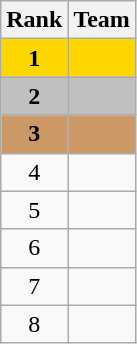<table class="wikitable" style="text-align:center">
<tr>
<th>Rank</th>
<th>Team</th>
</tr>
<tr bgcolor="gold">
<td><strong>1</strong></td>
<td align="left"><strong></strong></td>
</tr>
<tr bgcolor="silver">
<td><strong>2</strong></td>
<td align="left"><strong></strong></td>
</tr>
<tr bgcolor="#CC9966">
<td><strong>3</strong></td>
<td align="left"><strong></strong></td>
</tr>
<tr>
<td>4</td>
<td align="left"></td>
</tr>
<tr>
<td>5</td>
<td align="left"></td>
</tr>
<tr>
<td>6</td>
<td align="left"></td>
</tr>
<tr>
<td>7</td>
<td align="left"></td>
</tr>
<tr>
<td>8</td>
<td align="left"></td>
</tr>
</table>
